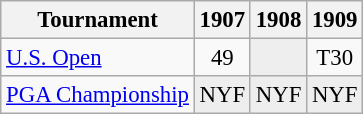<table class="wikitable" style="font-size:95%;text-align:center;">
<tr>
<th>Tournament</th>
<th>1907</th>
<th>1908</th>
<th>1909</th>
</tr>
<tr>
<td align=left><a href='#'>U.S. Open</a></td>
<td>49</td>
<td style="background:#eeeeee;"></td>
<td>T30</td>
</tr>
<tr>
<td align=left><a href='#'>PGA Championship</a></td>
<td style="background:#eeeeee;">NYF</td>
<td style="background:#eeeeee;">NYF</td>
<td style="background:#eeeeee;">NYF</td>
</tr>
</table>
